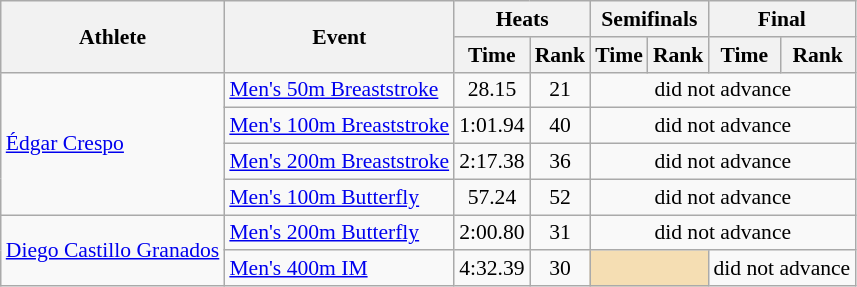<table class=wikitable style="font-size:90%">
<tr>
<th rowspan="2">Athlete</th>
<th rowspan="2">Event</th>
<th colspan="2">Heats</th>
<th colspan="2">Semifinals</th>
<th colspan="2">Final</th>
</tr>
<tr>
<th>Time</th>
<th>Rank</th>
<th>Time</th>
<th>Rank</th>
<th>Time</th>
<th>Rank</th>
</tr>
<tr>
<td rowspan="4"><a href='#'>Édgar Crespo</a></td>
<td><a href='#'>Men's 50m Breaststroke</a></td>
<td align=center>28.15</td>
<td align=center>21</td>
<td align=center colspan=4>did not advance</td>
</tr>
<tr>
<td><a href='#'>Men's 100m Breaststroke</a></td>
<td align=center>1:01.94</td>
<td align=center>40</td>
<td align=center colspan=4>did not advance</td>
</tr>
<tr>
<td><a href='#'>Men's 200m Breaststroke</a></td>
<td align=center>2:17.38</td>
<td align=center>36</td>
<td align=center colspan=4>did not advance</td>
</tr>
<tr>
<td><a href='#'>Men's 100m Butterfly</a></td>
<td align=center>57.24</td>
<td align=center>52</td>
<td align=center colspan=4>did not advance</td>
</tr>
<tr>
<td rowspan="2"><a href='#'>Diego Castillo Granados</a></td>
<td><a href='#'>Men's 200m Butterfly</a></td>
<td align=center>2:00.80</td>
<td align=center>31</td>
<td align=center colspan=4>did not advance</td>
</tr>
<tr>
<td><a href='#'>Men's 400m IM</a></td>
<td align=center>4:32.39</td>
<td align=center>30</td>
<td colspan= 2 bgcolor="wheat"></td>
<td align=center colspan=2>did not advance</td>
</tr>
</table>
